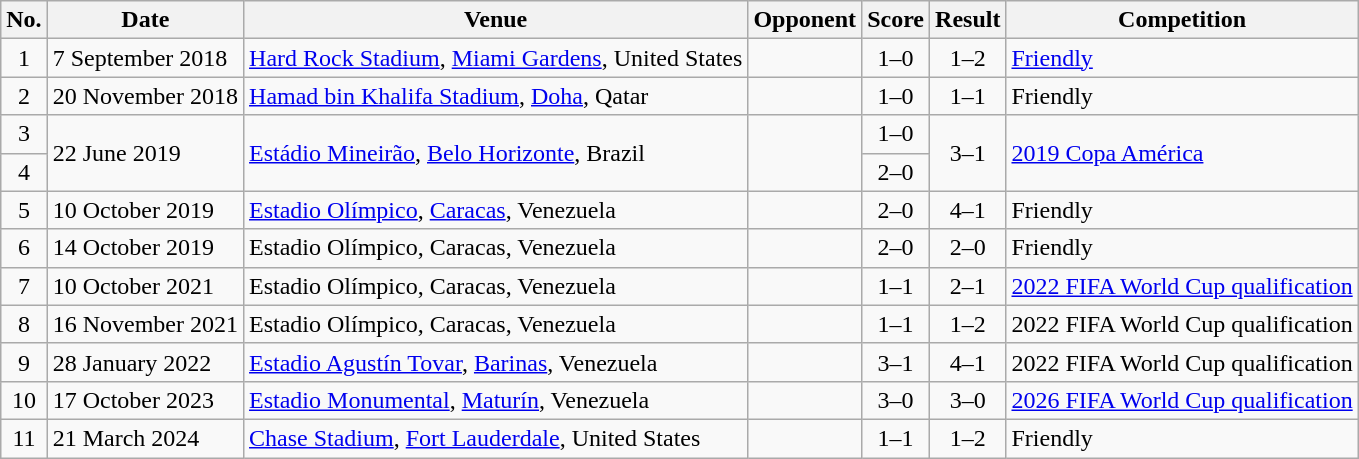<table class="wikitable sortable">
<tr>
<th scope="col">No.</th>
<th scope="col">Date</th>
<th scope="col">Venue</th>
<th scope="col">Opponent</th>
<th scope="col">Score</th>
<th scope="col">Result</th>
<th scope="col">Competition</th>
</tr>
<tr>
<td style="text-align:center">1</td>
<td>7 September 2018</td>
<td><a href='#'>Hard Rock Stadium</a>, <a href='#'>Miami Gardens</a>, United States</td>
<td></td>
<td style="text-align:center">1–0</td>
<td style="text-align:center">1–2</td>
<td><a href='#'>Friendly</a></td>
</tr>
<tr>
<td style="text-align:center">2</td>
<td>20 November 2018</td>
<td><a href='#'>Hamad bin Khalifa Stadium</a>, <a href='#'>Doha</a>, Qatar</td>
<td></td>
<td style="text-align:center">1–0</td>
<td style="text-align:center">1–1</td>
<td>Friendly</td>
</tr>
<tr>
<td style="text-align:center">3</td>
<td rowspan="2">22 June 2019</td>
<td rowspan="2"><a href='#'>Estádio Mineirão</a>, <a href='#'>Belo Horizonte</a>, Brazil</td>
<td rowspan="2"></td>
<td style="text-align:center">1–0</td>
<td rowspan="2" style="text-align:center">3–1</td>
<td rowspan="2"><a href='#'>2019 Copa América</a></td>
</tr>
<tr>
<td style="text-align:center">4</td>
<td style="text-align:center">2–0</td>
</tr>
<tr>
<td style="text-align:center">5</td>
<td>10 October 2019</td>
<td><a href='#'>Estadio Olímpico</a>, <a href='#'>Caracas</a>, Venezuela</td>
<td></td>
<td style="text-align:center">2–0</td>
<td style="text-align:center">4–1</td>
<td>Friendly</td>
</tr>
<tr>
<td style="text-align:center">6</td>
<td>14 October 2019</td>
<td>Estadio Olímpico, Caracas, Venezuela</td>
<td></td>
<td style="text-align:center">2–0</td>
<td style="text-align:center">2–0</td>
<td>Friendly</td>
</tr>
<tr>
<td style="text-align:center">7</td>
<td>10 October 2021</td>
<td>Estadio Olímpico, Caracas, Venezuela</td>
<td></td>
<td style="text-align:center">1–1</td>
<td style="text-align:center">2–1</td>
<td><a href='#'>2022 FIFA World Cup qualification</a></td>
</tr>
<tr>
<td style="text-align:center">8</td>
<td>16 November 2021</td>
<td>Estadio Olímpico, Caracas, Venezuela</td>
<td></td>
<td style="text-align:center">1–1</td>
<td style="text-align:center">1–2</td>
<td>2022 FIFA World Cup qualification</td>
</tr>
<tr>
<td style="text-align:center">9</td>
<td>28 January 2022</td>
<td><a href='#'>Estadio Agustín Tovar</a>, <a href='#'>Barinas</a>, Venezuela</td>
<td></td>
<td style="text-align:center">3–1</td>
<td style="text-align:center">4–1</td>
<td>2022 FIFA World Cup qualification</td>
</tr>
<tr>
<td style="text-align:center">10</td>
<td>17 October 2023</td>
<td><a href='#'>Estadio Monumental</a>, <a href='#'>Maturín</a>, Venezuela</td>
<td></td>
<td style="text-align:center">3–0</td>
<td style="text-align:center">3–0</td>
<td><a href='#'>2026 FIFA World Cup qualification</a></td>
</tr>
<tr>
<td style="text-align:center">11</td>
<td>21 March 2024</td>
<td><a href='#'>Chase Stadium</a>, <a href='#'>Fort Lauderdale</a>, United States</td>
<td></td>
<td style="text-align:center">1–1</td>
<td style="text-align:center">1–2</td>
<td>Friendly</td>
</tr>
</table>
